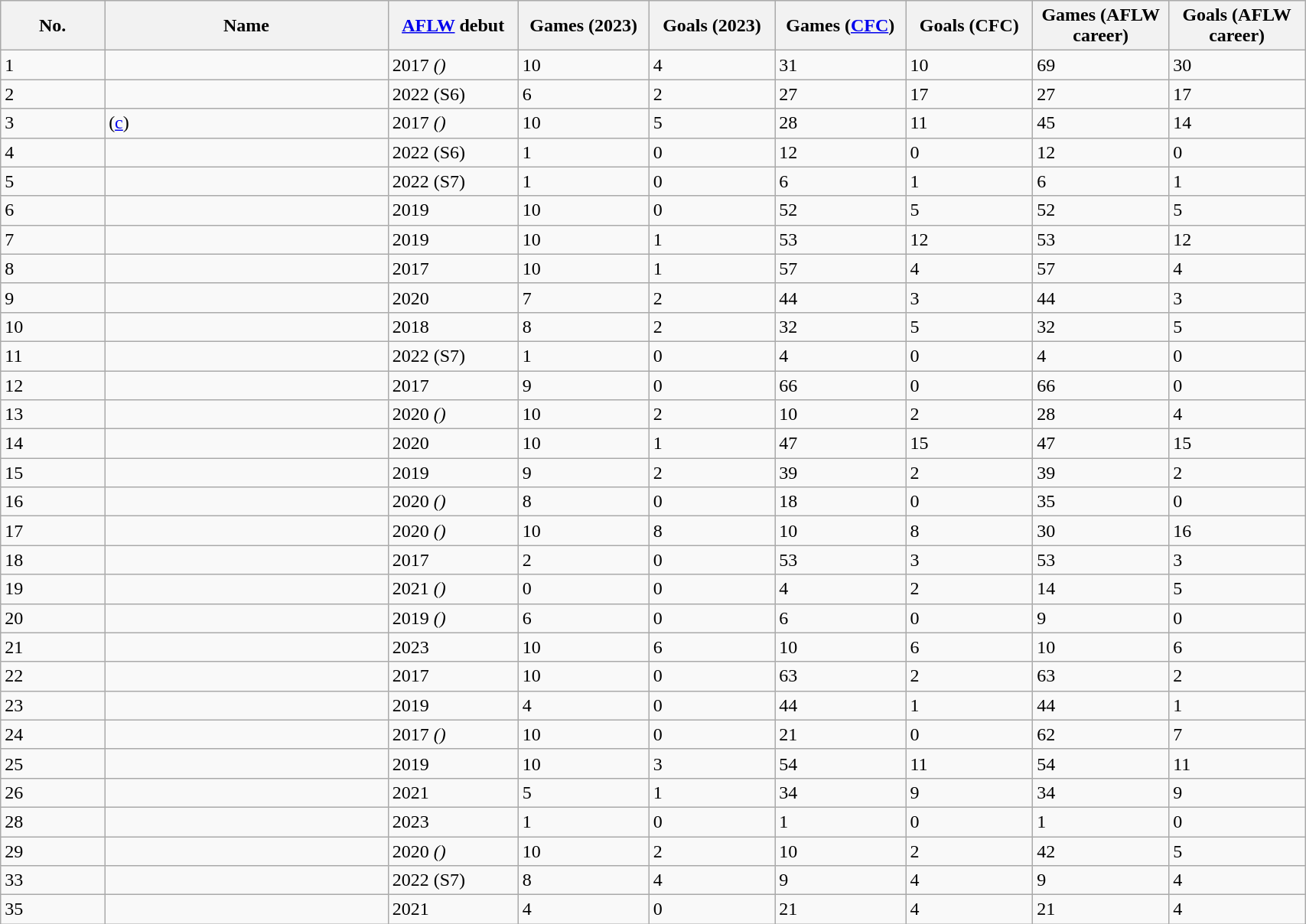<table class="wikitable sortable" style="width:90%;">
<tr style="background:#efefef;">
<th width=2%>No.</th>
<th width=6%>Name</th>
<th width=2%><a href='#'>AFLW</a> debut</th>
<th width=2%>Games (2023)</th>
<th width=2%>Goals (2023)</th>
<th width=2%>Games (<a href='#'>CFC</a>)</th>
<th width=2%>Goals (CFC)</th>
<th width=2%>Games (AFLW career)</th>
<th width=2%>Goals (AFLW career)</th>
</tr>
<tr>
<td align=left>1</td>
<td></td>
<td>2017 <em>()</em></td>
<td>10</td>
<td>4</td>
<td>31</td>
<td>10</td>
<td>69</td>
<td>30</td>
</tr>
<tr>
<td align=left>2</td>
<td></td>
<td>2022 (S6)</td>
<td>6</td>
<td>2</td>
<td>27</td>
<td>17</td>
<td>27</td>
<td>17</td>
</tr>
<tr>
<td align=left>3</td>
<td> (<a href='#'>c</a>)</td>
<td>2017 <em>()</em></td>
<td>10</td>
<td>5</td>
<td>28</td>
<td>11</td>
<td>45</td>
<td>14</td>
</tr>
<tr>
<td align=left>4</td>
<td></td>
<td>2022 (S6)</td>
<td>1</td>
<td>0</td>
<td>12</td>
<td>0</td>
<td>12</td>
<td>0</td>
</tr>
<tr>
<td align=left>5</td>
<td></td>
<td>2022 (S7)</td>
<td>1</td>
<td>0</td>
<td>6</td>
<td>1</td>
<td>6</td>
<td>1</td>
</tr>
<tr>
<td align=left>6</td>
<td></td>
<td>2019</td>
<td>10</td>
<td>0</td>
<td>52</td>
<td>5</td>
<td>52</td>
<td>5</td>
</tr>
<tr>
<td align=left>7</td>
<td></td>
<td>2019</td>
<td>10</td>
<td>1</td>
<td>53</td>
<td>12</td>
<td>53</td>
<td>12</td>
</tr>
<tr>
<td align=left>8</td>
<td></td>
<td>2017</td>
<td>10</td>
<td>1</td>
<td>57</td>
<td>4</td>
<td>57</td>
<td>4</td>
</tr>
<tr>
<td align=left>9</td>
<td></td>
<td>2020</td>
<td>7</td>
<td>2</td>
<td>44</td>
<td>3</td>
<td>44</td>
<td>3</td>
</tr>
<tr>
<td align=left>10</td>
<td></td>
<td>2018</td>
<td>8</td>
<td>2</td>
<td>32</td>
<td>5</td>
<td>32</td>
<td>5</td>
</tr>
<tr>
<td align=left>11</td>
<td></td>
<td>2022 (S7)</td>
<td>1</td>
<td>0</td>
<td>4</td>
<td>0</td>
<td>4</td>
<td>0</td>
</tr>
<tr>
<td align=left>12</td>
<td></td>
<td>2017</td>
<td>9</td>
<td>0</td>
<td>66</td>
<td>0</td>
<td>66</td>
<td>0</td>
</tr>
<tr>
<td align=left>13</td>
<td></td>
<td>2020 <em>()</em></td>
<td>10</td>
<td>2</td>
<td>10</td>
<td>2</td>
<td>28</td>
<td>4</td>
</tr>
<tr>
<td align=left>14</td>
<td></td>
<td>2020</td>
<td>10</td>
<td>1</td>
<td>47</td>
<td>15</td>
<td>47</td>
<td>15</td>
</tr>
<tr>
<td align=left>15</td>
<td></td>
<td>2019</td>
<td>9</td>
<td>2</td>
<td>39</td>
<td>2</td>
<td>39</td>
<td>2</td>
</tr>
<tr>
<td align=left>16</td>
<td></td>
<td>2020 <em>()</em></td>
<td>8</td>
<td>0</td>
<td>18</td>
<td>0</td>
<td>35</td>
<td>0</td>
</tr>
<tr>
<td align=left>17</td>
<td></td>
<td>2020 <em>()</em></td>
<td>10</td>
<td>8</td>
<td>10</td>
<td>8</td>
<td>30</td>
<td>16</td>
</tr>
<tr>
<td align=left>18</td>
<td></td>
<td>2017</td>
<td>2</td>
<td>0</td>
<td>53</td>
<td>3</td>
<td>53</td>
<td>3</td>
</tr>
<tr>
<td align=left>19</td>
<td></td>
<td>2021 <em>()</em></td>
<td>0</td>
<td>0</td>
<td>4</td>
<td>2</td>
<td>14</td>
<td>5</td>
</tr>
<tr>
<td align=left>20</td>
<td></td>
<td>2019 <em>()</em></td>
<td>6</td>
<td>0</td>
<td>6</td>
<td>0</td>
<td>9</td>
<td>0</td>
</tr>
<tr>
<td align=left>21</td>
<td></td>
<td>2023</td>
<td>10</td>
<td>6</td>
<td>10</td>
<td>6</td>
<td>10</td>
<td>6</td>
</tr>
<tr>
<td align=left>22</td>
<td></td>
<td>2017</td>
<td>10</td>
<td>0</td>
<td>63</td>
<td>2</td>
<td>63</td>
<td>2</td>
</tr>
<tr>
<td align=left>23</td>
<td></td>
<td>2019</td>
<td>4</td>
<td>0</td>
<td>44</td>
<td>1</td>
<td>44</td>
<td>1</td>
</tr>
<tr>
<td align=left>24</td>
<td></td>
<td>2017 <em>()</em></td>
<td>10</td>
<td>0</td>
<td>21</td>
<td>0</td>
<td>62</td>
<td>7</td>
</tr>
<tr>
<td align=left>25</td>
<td></td>
<td>2019</td>
<td>10</td>
<td>3</td>
<td>54</td>
<td>11</td>
<td>54</td>
<td>11</td>
</tr>
<tr>
<td align=left>26</td>
<td></td>
<td>2021</td>
<td>5</td>
<td>1</td>
<td>34</td>
<td>9</td>
<td>34</td>
<td>9</td>
</tr>
<tr>
<td align=left>28</td>
<td></td>
<td>2023</td>
<td>1</td>
<td>0</td>
<td>1</td>
<td>0</td>
<td>1</td>
<td>0</td>
</tr>
<tr>
<td align=left>29</td>
<td></td>
<td>2020 <em>()</em></td>
<td>10</td>
<td>2</td>
<td>10</td>
<td>2</td>
<td>42</td>
<td>5</td>
</tr>
<tr>
<td align=left>33</td>
<td></td>
<td>2022 (S7)</td>
<td>8</td>
<td>4</td>
<td>9</td>
<td>4</td>
<td>9</td>
<td>4</td>
</tr>
<tr>
<td align=left>35</td>
<td></td>
<td>2021</td>
<td>4</td>
<td>0</td>
<td>21</td>
<td>4</td>
<td>21</td>
<td>4</td>
</tr>
</table>
